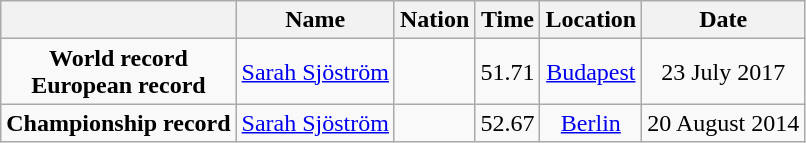<table class=wikitable style=text-align:center>
<tr>
<th></th>
<th>Name</th>
<th>Nation</th>
<th>Time</th>
<th>Location</th>
<th>Date</th>
</tr>
<tr>
<td><strong>World record<br>European record</strong></td>
<td align=left><a href='#'>Sarah Sjöström</a></td>
<td align=left></td>
<td align=left>51.71</td>
<td><a href='#'>Budapest</a></td>
<td>23 July 2017</td>
</tr>
<tr>
<td><strong>Championship record</strong></td>
<td align=left><a href='#'>Sarah Sjöström</a></td>
<td align=left></td>
<td align=left>52.67</td>
<td><a href='#'>Berlin</a></td>
<td>20 August 2014</td>
</tr>
</table>
